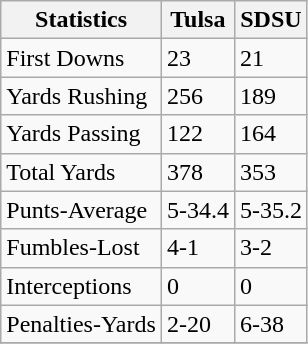<table class="wikitable">
<tr>
<th>Statistics</th>
<th>Tulsa</th>
<th>SDSU</th>
</tr>
<tr>
<td>First Downs</td>
<td>23</td>
<td>21</td>
</tr>
<tr>
<td>Yards Rushing</td>
<td>256</td>
<td>189</td>
</tr>
<tr>
<td>Yards Passing</td>
<td>122</td>
<td>164</td>
</tr>
<tr>
<td>Total Yards</td>
<td>378</td>
<td>353</td>
</tr>
<tr>
<td>Punts-Average</td>
<td>5-34.4</td>
<td>5-35.2</td>
</tr>
<tr>
<td>Fumbles-Lost</td>
<td>4-1</td>
<td>3-2</td>
</tr>
<tr>
<td>Interceptions</td>
<td>0</td>
<td>0</td>
</tr>
<tr>
<td>Penalties-Yards</td>
<td>2-20</td>
<td>6-38</td>
</tr>
<tr>
</tr>
</table>
